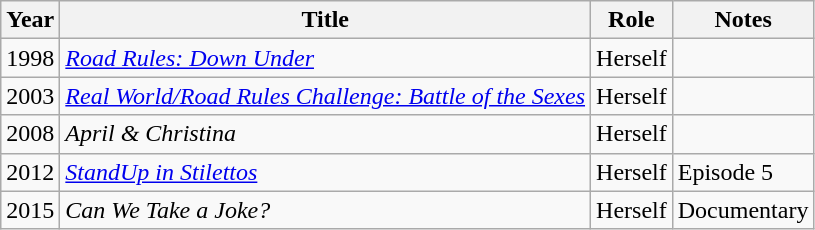<table class="wikitable sortable">
<tr>
<th>Year</th>
<th>Title</th>
<th>Role</th>
<th class="unsortable">Notes</th>
</tr>
<tr>
<td>1998</td>
<td><em><a href='#'>Road Rules: Down Under</a></em></td>
<td>Herself</td>
<td></td>
</tr>
<tr>
<td>2003</td>
<td><em><a href='#'>Real World/Road Rules Challenge: Battle of the Sexes</a></em></td>
<td>Herself</td>
<td></td>
</tr>
<tr>
<td>2008</td>
<td><em>April & Christina</em></td>
<td>Herself</td>
<td></td>
</tr>
<tr>
<td>2012</td>
<td><em><a href='#'>StandUp in Stilettos</a></em></td>
<td>Herself</td>
<td>Episode 5</td>
</tr>
<tr>
<td>2015</td>
<td><em>Can We Take a Joke?</em></td>
<td>Herself</td>
<td>Documentary</td>
</tr>
</table>
